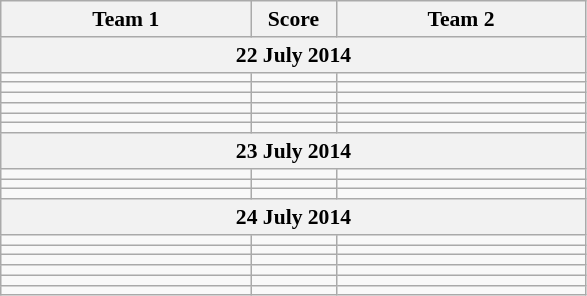<table class="wikitable" style="text-align: center; font-size:90% ">
<tr>
<th align="right" width="160">Team 1</th>
<th width="50">Score</th>
<th align="left" width="160">Team 2</th>
</tr>
<tr>
<th colspan=3>22 July 2014</th>
</tr>
<tr>
<td align=right><strong></strong></td>
<td align=center></td>
<td align=left></td>
</tr>
<tr>
<td align=right><strong></strong></td>
<td align=center></td>
<td align=left></td>
</tr>
<tr>
<td align=right><strong></strong></td>
<td align=center></td>
<td align=left></td>
</tr>
<tr>
<td align=right></td>
<td align=center></td>
<td align=left><strong></strong></td>
</tr>
<tr>
<td align=right></td>
<td align=center></td>
<td align=left><strong></strong></td>
</tr>
<tr>
<td align=right></td>
<td align=center></td>
<td align=left><strong></strong></td>
</tr>
<tr>
<th colspan=3>23 July 2014</th>
</tr>
<tr>
<td align=right><strong></strong></td>
<td align=center></td>
<td align=left></td>
</tr>
<tr>
<td align=right></td>
<td align=center></td>
<td align=left><strong></strong></td>
</tr>
<tr>
<td align=right><strong></strong></td>
<td align=center></td>
<td align=left></td>
</tr>
<tr>
<th colspan=3>24 July 2014</th>
</tr>
<tr>
<td align=right></td>
<td align=center></td>
<td align=left><strong></strong></td>
</tr>
<tr>
<td align=right></td>
<td align=center></td>
<td align=left><strong></strong></td>
</tr>
<tr>
<td align=right><strong></strong></td>
<td align=center></td>
<td align=left></td>
</tr>
<tr>
<td align=right><strong></strong></td>
<td align=center></td>
<td align=left></td>
</tr>
<tr>
<td align=right><strong></strong></td>
<td align=center></td>
<td align=left></td>
</tr>
<tr>
<td align=right><strong></strong></td>
<td align=center></td>
<td align=left></td>
</tr>
</table>
